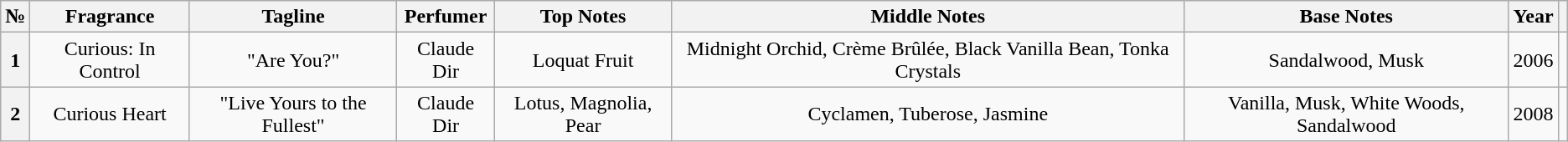<table class="wikitable sortable plainrowheaders">
<tr>
<th>№</th>
<th>Fragrance</th>
<th>Tagline</th>
<th>Perfumer</th>
<th>Top Notes</th>
<th>Middle Notes</th>
<th>Base Notes</th>
<th>Year</th>
<th></th>
</tr>
<tr>
<th align="center">1</th>
<td align="center">Curious: In Control</td>
<td align="center">"Are You?"</td>
<td align="center">Claude Dir</td>
<td align="center">Loquat Fruit</td>
<td align="center">Midnight Orchid, Crème Brûlée, Black Vanilla Bean, Tonka Crystals</td>
<td align="center">Sandalwood, Musk</td>
<td align="center">2006</td>
<td align="center"></td>
</tr>
<tr>
<th align="center">2</th>
<td align="center">Curious Heart</td>
<td align="center">"Live Yours to the Fullest"</td>
<td align="center">Claude Dir</td>
<td align="center">Lotus, Magnolia, Pear</td>
<td align="center">Cyclamen, Tuberose, Jasmine</td>
<td align="center">Vanilla, Musk, White Woods, Sandalwood</td>
<td align="center">2008</td>
<td align="center"></td>
</tr>
</table>
